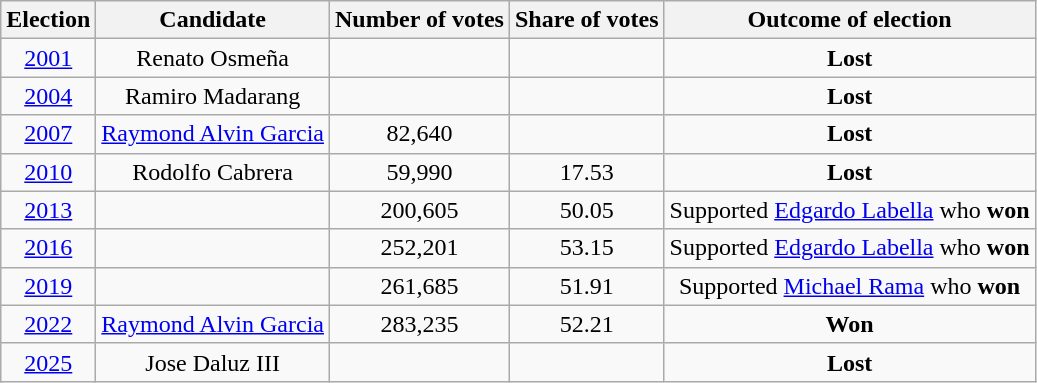<table class=wikitable style="text-align:center;">
<tr>
<th>Election</th>
<th>Candidate</th>
<th>Number of votes</th>
<th>Share of votes</th>
<th>Outcome of election</th>
</tr>
<tr>
<td><a href='#'>2001</a></td>
<td>Renato Osmeña</td>
<td></td>
<td></td>
<td><strong>Lost</strong></td>
</tr>
<tr>
<td><a href='#'>2004</a></td>
<td>Ramiro Madarang</td>
<td></td>
<td></td>
<td><strong>Lost</strong></td>
</tr>
<tr>
<td><a href='#'>2007</a></td>
<td><a href='#'>Raymond Alvin Garcia</a></td>
<td>82,640</td>
<td></td>
<td><strong>Lost</strong></td>
</tr>
<tr>
<td><a href='#'>2010</a></td>
<td>Rodolfo Cabrera</td>
<td>59,990</td>
<td>17.53</td>
<td><strong>Lost</strong></td>
</tr>
<tr>
<td><a href='#'>2013</a></td>
<td></td>
<td>200,605</td>
<td>50.05</td>
<td>Supported <a href='#'>Edgardo Labella</a> who <strong>won</strong></td>
</tr>
<tr>
<td><a href='#'>2016</a></td>
<td></td>
<td>252,201</td>
<td>53.15</td>
<td>Supported <a href='#'>Edgardo Labella</a> who <strong>won</strong></td>
</tr>
<tr>
<td><a href='#'>2019</a></td>
<td></td>
<td>261,685</td>
<td>51.91</td>
<td>Supported <a href='#'>Michael Rama</a> who <strong>won</strong></td>
</tr>
<tr>
<td><a href='#'>2022</a></td>
<td><a href='#'>Raymond Alvin Garcia</a></td>
<td>283,235</td>
<td>52.21</td>
<td><strong>Won</strong></td>
</tr>
<tr>
<td><a href='#'>2025</a></td>
<td>Jose Daluz III</td>
<td></td>
<td></td>
<td><strong>Lost</strong></td>
</tr>
</table>
